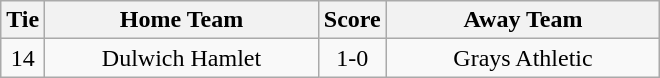<table class="wikitable" style="text-align:center;">
<tr>
<th width=20>Tie</th>
<th width=175>Home Team</th>
<th width=20>Score</th>
<th width=175>Away Team</th>
</tr>
<tr>
<td>14</td>
<td>Dulwich Hamlet</td>
<td>1-0</td>
<td>Grays Athletic</td>
</tr>
</table>
